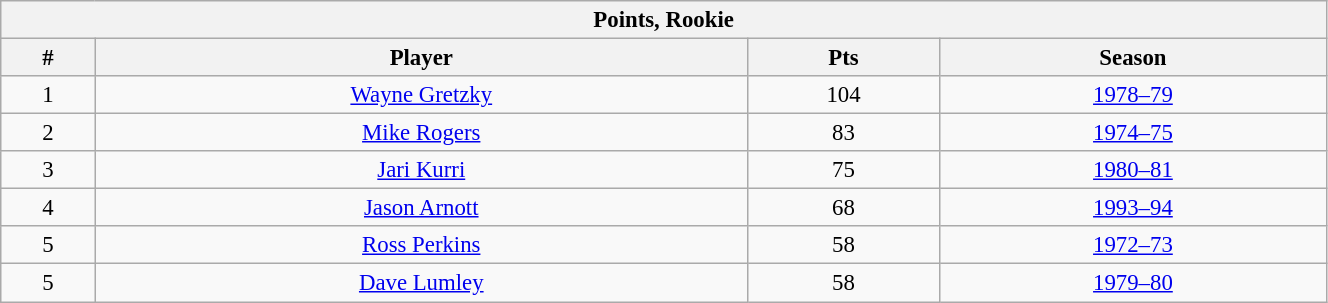<table class="wikitable" style="text-align: center; font-size: 95%" width="70%">
<tr>
<th colspan="4">Points, Rookie</th>
</tr>
<tr>
<th>#</th>
<th>Player</th>
<th>Pts</th>
<th>Season</th>
</tr>
<tr>
<td>1</td>
<td><a href='#'>Wayne Gretzky</a></td>
<td>104</td>
<td><a href='#'>1978–79</a></td>
</tr>
<tr>
<td>2</td>
<td><a href='#'>Mike Rogers</a></td>
<td>83</td>
<td><a href='#'>1974–75</a></td>
</tr>
<tr>
<td>3</td>
<td><a href='#'>Jari Kurri</a></td>
<td>75</td>
<td><a href='#'>1980–81</a></td>
</tr>
<tr>
<td>4</td>
<td><a href='#'>Jason Arnott</a></td>
<td>68</td>
<td><a href='#'>1993–94</a></td>
</tr>
<tr>
<td>5</td>
<td><a href='#'>Ross Perkins</a></td>
<td>58</td>
<td><a href='#'>1972–73</a></td>
</tr>
<tr>
<td>5</td>
<td><a href='#'>Dave Lumley</a></td>
<td>58</td>
<td><a href='#'>1979–80</a></td>
</tr>
</table>
